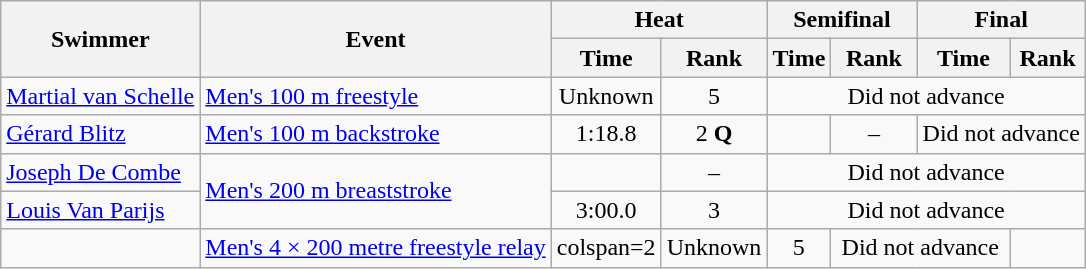<table class=wikitable style=text-align:center>
<tr>
<th rowspan=2>Swimmer</th>
<th rowspan=2>Event</th>
<th colspan=2>Heat</th>
<th colspan=2>Semifinal</th>
<th colspan=2>Final</th>
</tr>
<tr>
<th>Time</th>
<th>Rank</th>
<th>Time</th>
<th>Rank</th>
<th>Time</th>
<th>Rank</th>
</tr>
<tr>
<td align=left><a href='#'>Martial van Schelle</a></td>
<td align=left><a href='#'>Men's 100 m freestyle</a></td>
<td>Unknown</td>
<td>5</td>
<td colspan=4>Did not advance</td>
</tr>
<tr>
<td align=left><a href='#'>Gérard Blitz</a></td>
<td align=left><a href='#'>Men's 100 m backstroke</a></td>
<td>1:18.8</td>
<td>2 <strong>Q</strong></td>
<td></td>
<td>–</td>
<td colspan=2>Did not advance</td>
</tr>
<tr>
<td align=left><a href='#'>Joseph De Combe</a></td>
<td align=left rowspan=2><a href='#'>Men's 200 m breaststroke</a></td>
<td></td>
<td>–</td>
<td colspan=4>Did not advance</td>
</tr>
<tr>
<td align=left><a href='#'>Louis Van Parijs</a></td>
<td>3:00.0</td>
<td>3</td>
<td colspan=4>Did not advance</td>
</tr>
<tr>
<td align=left></td>
<td align=left><a href='#'>Men's 4 × 200 metre freestyle relay</a></td>
<td>colspan=2 </td>
<td>Unknown</td>
<td>5</td>
<td colspan=2>Did not advance</td>
</tr>
</table>
